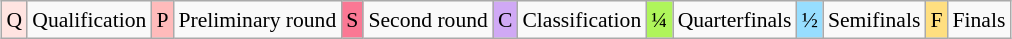<table class="wikitable" style="margin:0.5em auto; font-size:90%; line-height:1.25em; text-align:center;">
<tr>
<td bgcolor="#FFE4E1" align=center>Q</td>
<td>Qualification</td>
<td bgcolor="#FFBBBB" align=center>P</td>
<td>Preliminary round</td>
<td bgcolor="#FA7894" align=center>S</td>
<td>Second round</td>
<td bgcolor="#D0A9F5" align=center>C</td>
<td>Classification</td>
<td bgcolor="#AFF55B" align=center>¼</td>
<td>Quarterfinals</td>
<td bgcolor="#97DEFF" align=center>½</td>
<td>Semifinals</td>
<td bgcolor="#FFDF80" align=center>F</td>
<td>Finals</td>
</tr>
</table>
